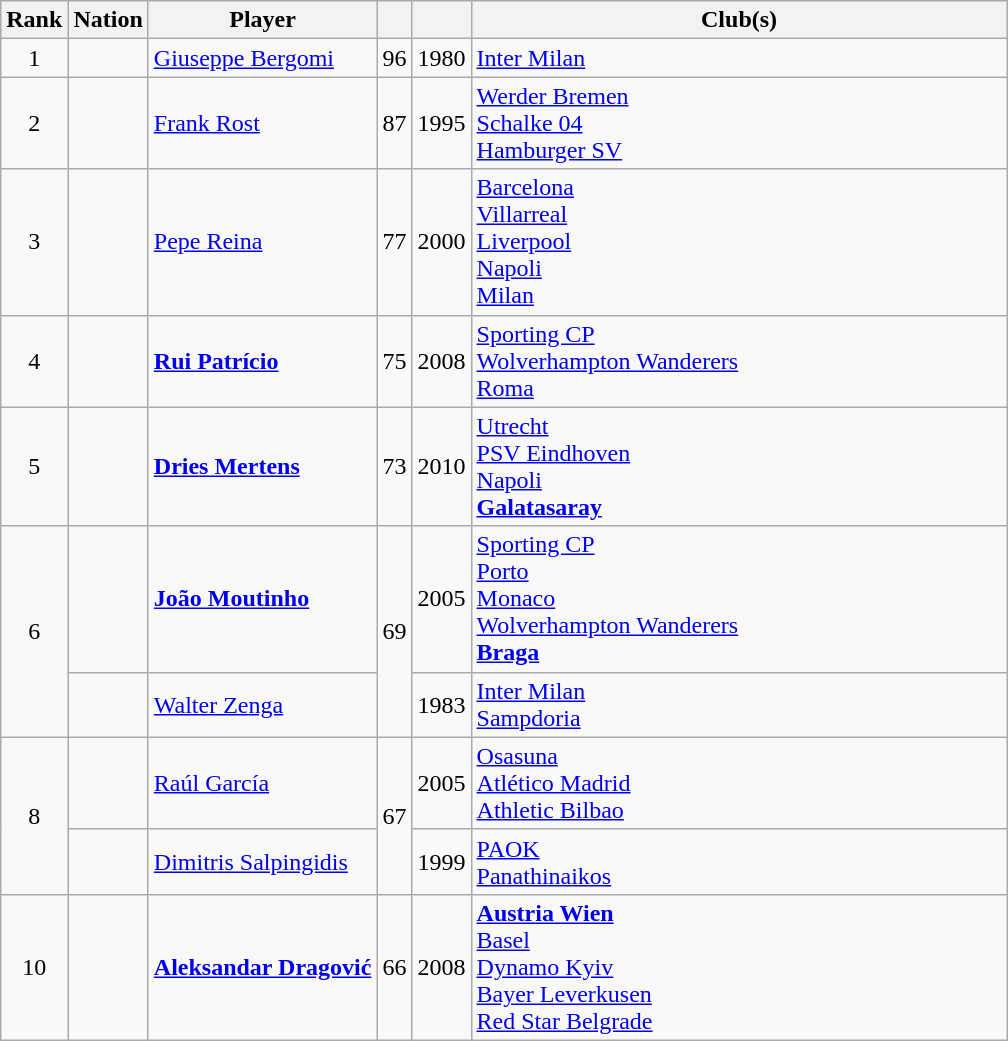<table class="wikitable">
<tr>
<th>Rank</th>
<th>Nation</th>
<th>Player</th>
<th></th>
<th></th>
<th width=350>Club(s)</th>
</tr>
<tr>
<td align=center>1</td>
<td align=left></td>
<td align=left><a href='#'>Giuseppe Bergomi</a></td>
<td align=center>96</td>
<td align=center>1980</td>
<td><a href='#'>Inter Milan</a></td>
</tr>
<tr>
<td align=center>2</td>
<td align=left></td>
<td align=left><a href='#'>Frank Rost</a></td>
<td align=center>87</td>
<td align=center>1995</td>
<td><a href='#'>Werder Bremen</a><br><a href='#'>Schalke 04</a><br><a href='#'>Hamburger SV</a></td>
</tr>
<tr>
<td align=center>3</td>
<td align=left></td>
<td align=left><a href='#'>Pepe Reina</a></td>
<td align=center>77</td>
<td align=center>2000</td>
<td><a href='#'>Barcelona</a><br><a href='#'>Villarreal</a><br><a href='#'>Liverpool</a><br><a href='#'>Napoli</a><br><a href='#'>Milan</a></td>
</tr>
<tr>
<td align=center>4</td>
<td align=left></td>
<td align=left><strong><a href='#'>Rui Patrício</a></strong></td>
<td align=center>75</td>
<td align=center>2008</td>
<td><a href='#'>Sporting CP</a><br><a href='#'>Wolverhampton Wanderers</a><br><a href='#'>Roma</a></td>
</tr>
<tr>
<td align=center>5</td>
<td align=left></td>
<td align=left><strong><a href='#'>Dries Mertens</a></strong></td>
<td align=center>73</td>
<td align=center>2010</td>
<td><a href='#'>Utrecht</a><br><a href='#'>PSV Eindhoven</a><br><a href='#'>Napoli</a><br><strong><a href='#'>Galatasaray</a></strong></td>
</tr>
<tr>
<td rowspan=2 align=center>6</td>
<td align=left></td>
<td align=left><strong><a href='#'>João Moutinho</a></strong></td>
<td rowspan=2 align=center>69</td>
<td align=center>2005</td>
<td><a href='#'>Sporting CP</a><br><a href='#'>Porto</a><br><a href='#'>Monaco</a><br><a href='#'>Wolverhampton Wanderers</a><br><strong><a href='#'>Braga</a></strong></td>
</tr>
<tr>
<td align=left></td>
<td align=left><a href='#'>Walter Zenga</a></td>
<td align=center>1983</td>
<td><a href='#'>Inter Milan</a><br><a href='#'>Sampdoria</a></td>
</tr>
<tr>
<td rowspan=2 align=center>8</td>
<td align=left></td>
<td align=left><a href='#'>Raúl García</a></td>
<td rowspan=2 align=center>67</td>
<td align=center>2005</td>
<td><a href='#'>Osasuna</a><br><a href='#'>Atlético Madrid</a><br><a href='#'>Athletic Bilbao</a></td>
</tr>
<tr>
<td align=left></td>
<td align=left><a href='#'>Dimitris Salpingidis</a></td>
<td align=center>1999</td>
<td><a href='#'>PAOK</a><br><a href='#'>Panathinaikos</a></td>
</tr>
<tr>
<td align=center>10</td>
<td align=left></td>
<td align=left><strong><a href='#'>Aleksandar Dragović</a></strong></td>
<td align=center>66</td>
<td align=center>2008</td>
<td><strong><a href='#'>Austria Wien</a></strong><br><a href='#'>Basel</a><br><a href='#'>Dynamo Kyiv</a><br><a href='#'>Bayer Leverkusen</a><br><a href='#'>Red Star Belgrade</a></td>
</tr>
</table>
